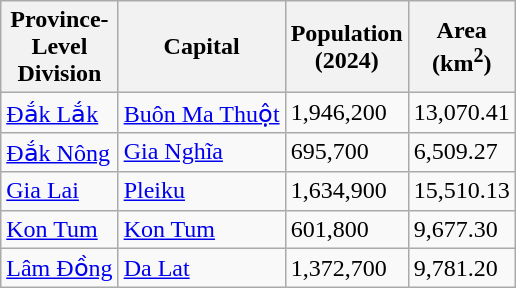<table class="wikitable sortable">
<tr>
<th>Province-<br>Level<br>Division</th>
<th>Capital</th>
<th>Population<br>(2024)</th>
<th>Area<br>(km<sup>2</sup>)</th>
</tr>
<tr>
<td><a href='#'>Đắk Lắk</a></td>
<td><a href='#'>Buôn Ma Thuột</a></td>
<td>1,946,200</td>
<td>13,070.41</td>
</tr>
<tr -->
<td><a href='#'>Đắk Nông</a></td>
<td><a href='#'>Gia Nghĩa</a></td>
<td>695,700</td>
<td>6,509.27</td>
</tr>
<tr -->
<td><a href='#'>Gia Lai</a></td>
<td><a href='#'>Pleiku</a></td>
<td>1,634,900</td>
<td>15,510.13</td>
</tr>
<tr -->
<td><a href='#'>Kon Tum</a></td>
<td><a href='#'>Kon Tum</a></td>
<td>601,800</td>
<td>9,677.30</td>
</tr>
<tr -->
<td><a href='#'>Lâm Đồng</a></td>
<td><a href='#'>Da Lat</a></td>
<td>1,372,700</td>
<td>9,781.20</td>
</tr>
</table>
